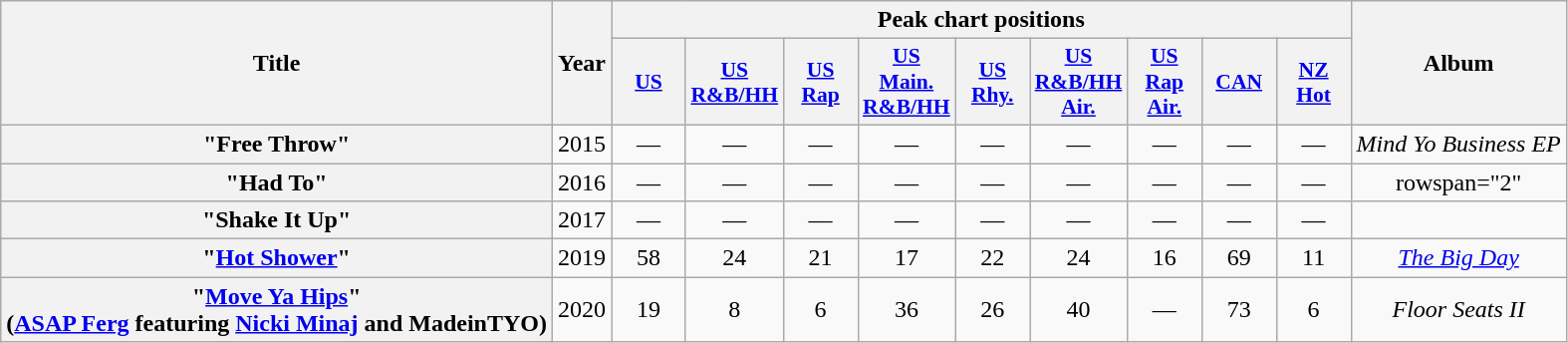<table class="wikitable plainrowheaders" style="text-align:center;">
<tr>
<th rowspan="2">Title</th>
<th rowspan="2">Year</th>
<th colspan="9">Peak chart positions</th>
<th rowspan="2">Album</th>
</tr>
<tr>
<th scope="col" style="width:3em;font-size:90%;"><a href='#'>US</a><br></th>
<th scope="col" style="width:3em;font-size:90%;"><a href='#'>US<br>R&B/HH</a><br></th>
<th scope="col" style="width:3em;font-size:90%;"><a href='#'>US<br>Rap</a><br></th>
<th scope="col" style="width:3em;font-size:90%;"><a href='#'>US<br>Main.<br>R&B/HH</a><br></th>
<th scope="col" style="width:3em;font-size:90%;"><a href='#'>US<br>Rhy.</a><br></th>
<th scope="col" style="width:3em;font-size:90%;"><a href='#'>US<br>R&B/HH<br>Air.</a><br></th>
<th scope="col" style="width:3em;font-size:90%;"><a href='#'>US<br>Rap<br>Air.</a><br></th>
<th scope="col" style="width:3em;font-size:90%;"><a href='#'>CAN</a><br></th>
<th scope="col" style="width:3em;font-size:90%;"><a href='#'>NZ<br>Hot</a><br></th>
</tr>
<tr>
<th scope="row">"Free Throw"<br></th>
<td>2015</td>
<td>—</td>
<td>—</td>
<td>—</td>
<td>—</td>
<td>—</td>
<td>—</td>
<td>—</td>
<td>—</td>
<td>—</td>
<td><em>Mind Yo Business EP</em></td>
</tr>
<tr>
<th scope="row">"Had To"<br></th>
<td>2016</td>
<td>—</td>
<td>—</td>
<td>—</td>
<td>—</td>
<td>—</td>
<td>—</td>
<td>—</td>
<td>—</td>
<td>—</td>
<td>rowspan="2" </td>
</tr>
<tr>
<th scope="row">"Shake It Up"<br></th>
<td>2017</td>
<td>—</td>
<td>—</td>
<td>—</td>
<td>—</td>
<td>—</td>
<td>—</td>
<td>—</td>
<td>—</td>
<td>—</td>
</tr>
<tr>
<th scope="row">"<a href='#'>Hot Shower</a>"<br></th>
<td>2019</td>
<td>58</td>
<td>24</td>
<td>21</td>
<td>17</td>
<td>22</td>
<td>24</td>
<td>16</td>
<td>69</td>
<td>11</td>
<td><em><a href='#'>The Big Day</a></em></td>
</tr>
<tr>
<th scope="row">"<a href='#'>Move Ya Hips</a>"<br><span>(<a href='#'>ASAP Ferg</a> featuring <a href='#'>Nicki Minaj</a> and MadeinTYO)</span></th>
<td>2020</td>
<td>19</td>
<td>8</td>
<td>6</td>
<td>36</td>
<td>26</td>
<td>40</td>
<td>—</td>
<td>73</td>
<td>6</td>
<td><em>Floor Seats II</em></td>
</tr>
</table>
